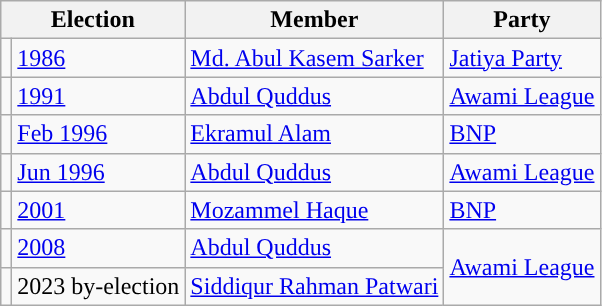<table class="wikitable">
<tr>
<th colspan="2">Election</th>
<th>Member</th>
<th>Party</th>
</tr>
<tr>
<td style="background-color:"></td>
<td><a href='#'>1986</a></td>
<td><a href='#'>Md. Abul Kasem Sarker</a></td>
<td><a href='#'>Jatiya Party</a></td>
</tr>
<tr>
<td style="background-color:"></td>
<td><a href='#'>1991</a></td>
<td><a href='#'>Abdul Quddus</a></td>
<td><a href='#'>Awami League</a></td>
</tr>
<tr>
<td style="background-color:"></td>
<td><a href='#'>Feb 1996</a></td>
<td><a href='#'>Ekramul Alam</a></td>
<td><a href='#'>BNP</a></td>
</tr>
<tr>
<td style="background-color:"></td>
<td><a href='#'>Jun 1996</a></td>
<td><a href='#'>Abdul Quddus</a></td>
<td><a href='#'>Awami League</a></td>
</tr>
<tr>
<td style="background-color:"></td>
<td><a href='#'>2001</a></td>
<td><a href='#'>Mozammel Haque</a></td>
<td><a href='#'>BNP</a></td>
</tr>
<tr>
<td style="background-color:"></td>
<td><a href='#'>2008</a></td>
<td><a href='#'>Abdul Quddus</a></td>
<td rowspan="2"><a href='#'>Awami League</a></td>
</tr>
<tr>
<td style="background-color:"></td>
<td>2023 by-election</td>
<td><a href='#'>Siddiqur Rahman Patwari</a></td>
</tr>
</table>
